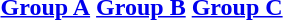<table>
<tr valign=top>
<th align="center"><a href='#'>Group A</a></th>
<th align="center"><a href='#'>Group B</a></th>
<th align="center"><a href='#'>Group C</a></th>
</tr>
<tr valign=top>
<td align="left"></td>
<td align="left"></td>
<td align="left"></td>
</tr>
</table>
